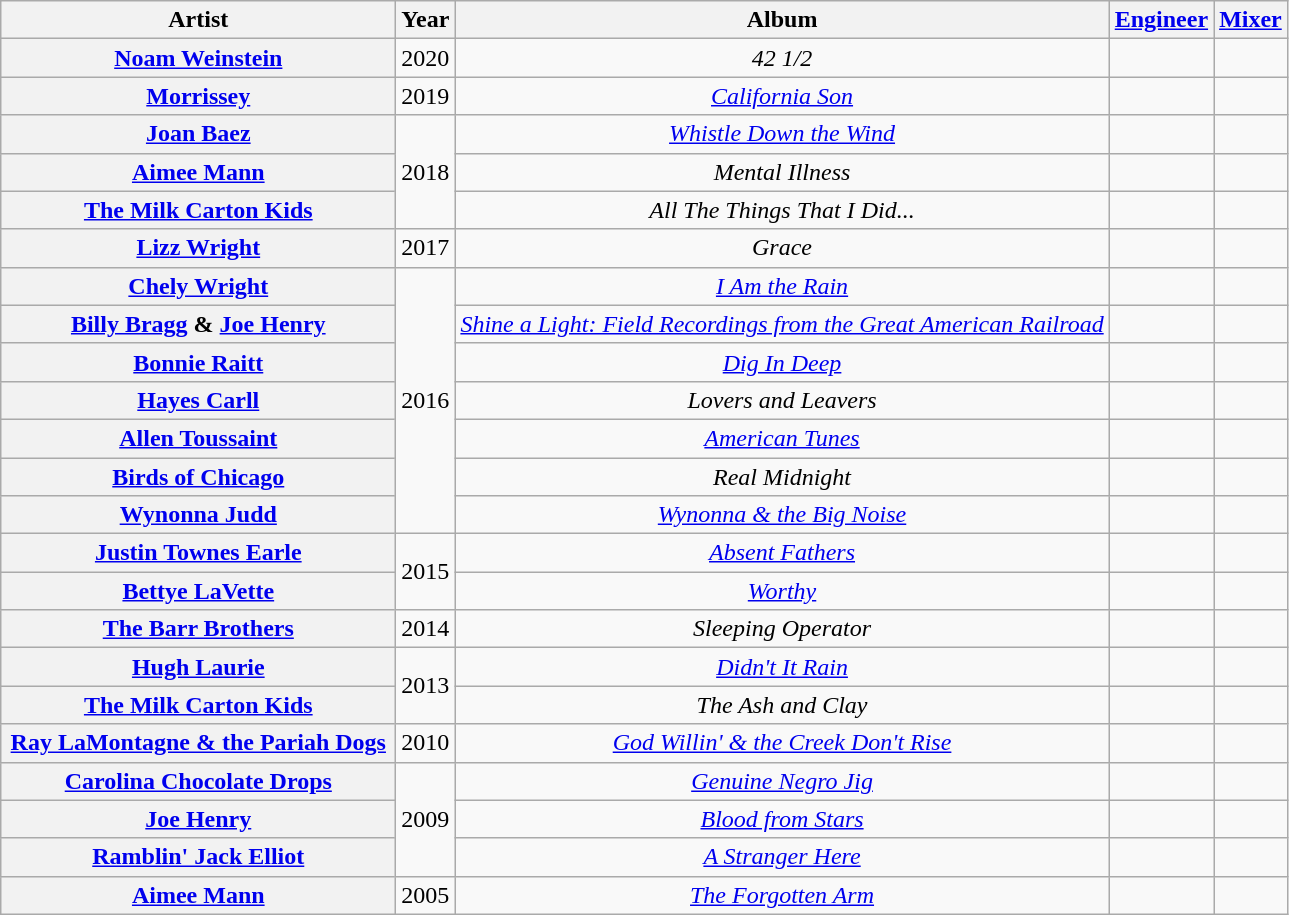<table class="wikitable plainrowheaders" style="text-align:center;">
<tr>
<th scope="col" style="width:16em;">Artist</th>
<th scope="col">Year</th>
<th scope="col">Album</th>
<th scope="col"><a href='#'>Engineer</a></th>
<th scope="col"><a href='#'>Mixer</a></th>
</tr>
<tr>
<th scope="row"><a href='#'>Noam Weinstein</a></th>
<td rowspan=“1”>2020</td>
<td><em>42 1/2</em></td>
<td></td>
<td></td>
</tr>
<tr>
<th scope="row"><a href='#'>Morrissey</a></th>
<td rowspan=“1”>2019</td>
<td><em><a href='#'>California Son</a></em></td>
<td></td>
<td></td>
</tr>
<tr>
<th scope="row"><a href='#'>Joan Baez</a></th>
<td rowspan="3">2018</td>
<td><em><a href='#'>Whistle Down the Wind</a></em></td>
<td></td>
<td></td>
</tr>
<tr>
<th scope="row"><a href='#'>Aimee Mann</a></th>
<td><em>Mental Illness</em></td>
<td></td>
<td></td>
</tr>
<tr>
<th scope="row"><a href='#'>The Milk Carton Kids</a></th>
<td><em>All The Things That I Did...</em></td>
<td></td>
<td></td>
</tr>
<tr>
<th scope="row"><a href='#'>Lizz Wright</a></th>
<td rowspan=“1”>2017</td>
<td><em>Grace</em></td>
<td></td>
<td></td>
</tr>
<tr>
<th scope="row"><a href='#'>Chely Wright</a></th>
<td rowspan="7">2016</td>
<td><em><a href='#'>I Am the Rain</a></em></td>
<td></td>
<td></td>
</tr>
<tr>
<th scope="row"><a href='#'>Billy Bragg</a> & <a href='#'>Joe Henry</a></th>
<td><em><a href='#'>Shine a Light: Field Recordings from the Great American Railroad</a></em></td>
<td></td>
<td></td>
</tr>
<tr>
<th scope="row"><a href='#'>Bonnie Raitt</a></th>
<td><em><a href='#'>Dig In Deep</a></em></td>
<td></td>
<td></td>
</tr>
<tr>
<th scope="row"><a href='#'>Hayes Carll</a></th>
<td><em>Lovers and Leavers</em></td>
<td></td>
<td></td>
</tr>
<tr>
<th scope="row"><a href='#'>Allen Toussaint</a></th>
<td><em><a href='#'>American Tunes</a></em></td>
<td></td>
<td></td>
</tr>
<tr>
<th scope="row"><a href='#'>Birds of Chicago</a></th>
<td><em>Real Midnight</em></td>
<td></td>
<td></td>
</tr>
<tr>
<th scope="row"><a href='#'>Wynonna Judd</a></th>
<td><em><a href='#'>Wynonna & the Big Noise</a></em></td>
<td></td>
<td></td>
</tr>
<tr>
<th scope="row"><a href='#'>Justin Townes Earle</a></th>
<td rowspan="2">2015</td>
<td><em><a href='#'>Absent Fathers</a></em></td>
<td></td>
<td></td>
</tr>
<tr>
<th scope="row"><a href='#'>Bettye LaVette</a></th>
<td><em><a href='#'>Worthy</a></em></td>
<td></td>
<td></td>
</tr>
<tr>
<th scope="row"><a href='#'>The Barr Brothers</a></th>
<td rowspan=“1”>2014</td>
<td><em>Sleeping Operator</em></td>
<td></td>
<td></td>
</tr>
<tr>
<th scope="row"><a href='#'>Hugh Laurie</a></th>
<td rowspan="2">2013</td>
<td><em><a href='#'>Didn't It Rain</a></em></td>
<td></td>
<td></td>
</tr>
<tr>
<th scope="row"><a href='#'>The Milk Carton Kids</a></th>
<td><em>The Ash and Clay</em></td>
<td></td>
<td></td>
</tr>
<tr>
<th scope="row"><a href='#'>Ray LaMontagne & the Pariah Dogs</a></th>
<td rowspan=“1”>2010</td>
<td><em><a href='#'>God Willin' & the Creek Don't Rise</a></em></td>
<td></td>
<td></td>
</tr>
<tr>
<th scope="row"><a href='#'>Carolina Chocolate Drops</a></th>
<td rowspan="3">2009</td>
<td><em><a href='#'>Genuine Negro Jig</a></em></td>
<td></td>
<td></td>
</tr>
<tr>
<th scope="row"><a href='#'>Joe Henry</a></th>
<td><em><a href='#'>Blood from Stars</a></em></td>
<td></td>
<td></td>
</tr>
<tr>
<th scope="row"><a href='#'>Ramblin' Jack Elliot</a></th>
<td><em><a href='#'>A Stranger Here</a></em></td>
<td></td>
<td></td>
</tr>
<tr>
<th scope="row"><a href='#'>Aimee Mann</a></th>
<td rowspan=“1”>2005</td>
<td><em><a href='#'>The Forgotten Arm</a></em></td>
<td></td>
<td></td>
</tr>
</table>
